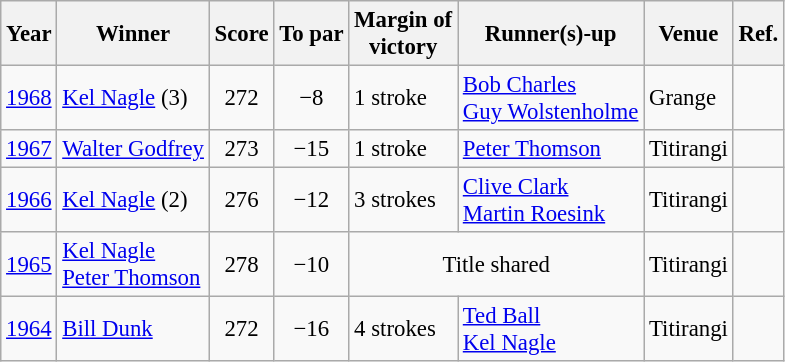<table class=wikitable style="font-size:95%">
<tr>
<th>Year</th>
<th>Winner</th>
<th>Score</th>
<th>To par</th>
<th>Margin of<br>victory</th>
<th>Runner(s)-up</th>
<th>Venue</th>
<th>Ref.</th>
</tr>
<tr>
<td><a href='#'>1968</a></td>
<td> <a href='#'>Kel Nagle</a> (3)</td>
<td align=center>272</td>
<td align=center>−8</td>
<td>1 stroke</td>
<td> <a href='#'>Bob Charles</a><br>  <a href='#'>Guy Wolstenholme</a></td>
<td>Grange</td>
<td></td>
</tr>
<tr>
<td><a href='#'>1967</a></td>
<td> <a href='#'>Walter Godfrey</a></td>
<td align=center>273</td>
<td align=center>−15</td>
<td>1 stroke</td>
<td> <a href='#'>Peter Thomson</a></td>
<td>Titirangi</td>
<td></td>
</tr>
<tr>
<td><a href='#'>1966</a></td>
<td> <a href='#'>Kel Nagle</a> (2)</td>
<td align=center>276</td>
<td align=center>−12</td>
<td>3 strokes</td>
<td> <a href='#'>Clive Clark</a><br> <a href='#'>Martin Roesink</a></td>
<td>Titirangi</td>
<td></td>
</tr>
<tr>
<td><a href='#'>1965</a></td>
<td> <a href='#'>Kel Nagle</a><br> <a href='#'>Peter Thomson</a></td>
<td align=center>278</td>
<td align=center>−10</td>
<td colspan=2 align=center>Title shared</td>
<td>Titirangi</td>
<td></td>
</tr>
<tr>
<td><a href='#'>1964</a></td>
<td> <a href='#'>Bill Dunk</a></td>
<td align=center>272</td>
<td align=center>−16</td>
<td>4 strokes</td>
<td> <a href='#'>Ted Ball</a><br> <a href='#'>Kel Nagle</a></td>
<td>Titirangi</td>
<td></td>
</tr>
</table>
